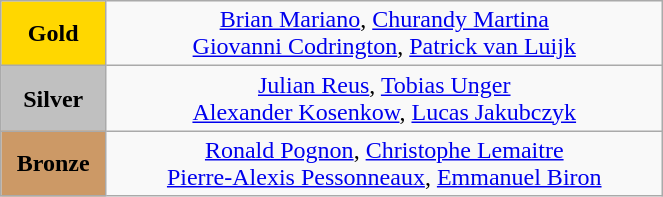<table class="wikitable" style=" text-align:center; " width="35%">
<tr>
<td bgcolor="gold"><strong>Gold</strong></td>
<td><a href='#'>Brian Mariano</a>, <a href='#'>Churandy Martina</a> <br> <a href='#'>Giovanni Codrington</a>, <a href='#'>Patrick van Luijk</a>  <br>  <small><em></em></small></td>
</tr>
<tr>
<td bgcolor="silver"><strong>Silver</strong></td>
<td><a href='#'>Julian Reus</a>, <a href='#'>Tobias Unger</a> <br> <a href='#'>Alexander Kosenkow</a>, <a href='#'>Lucas Jakubczyk</a>  <br>  <small><em></em></small></td>
</tr>
<tr>
<td bgcolor="CC9966"><strong>Bronze</strong></td>
<td><a href='#'>Ronald Pognon</a>, <a href='#'>Christophe Lemaitre</a> <br> <a href='#'>Pierre-Alexis Pessonneaux</a>, <a href='#'>Emmanuel Biron</a>  <br>  <small><em></em></small></td>
</tr>
</table>
